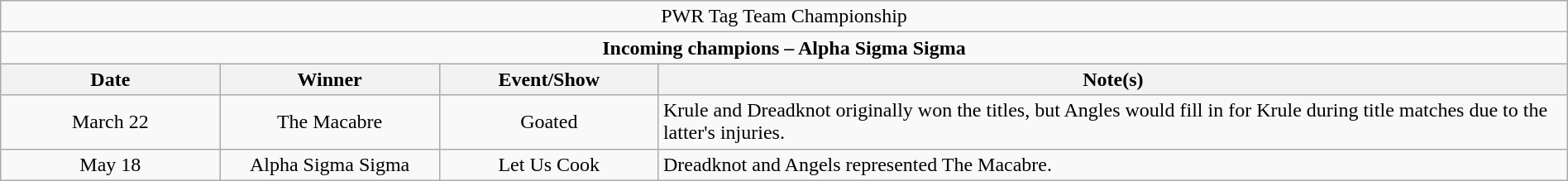<table class="wikitable" style="text-align:center; width:100%;">
<tr>
<td colspan="4" style="text-align: center;">PWR Tag Team Championship</td>
</tr>
<tr>
<td colspan="4" style="text-align: center;"><strong>Incoming champions – Alpha Sigma Sigma </strong></td>
</tr>
<tr>
<th width=14%>Date</th>
<th width=14%>Winner</th>
<th width=14%>Event/Show</th>
<th width=58%>Note(s)</th>
</tr>
<tr>
<td>March 22</td>
<td>The Macabre<br></td>
<td>Goated</td>
<td align=left>Krule and Dreadknot originally won the titles, but Angles would fill in for Krule during title matches due to the latter's injuries.</td>
</tr>
<tr>
<td>May 18</td>
<td>Alpha Sigma Sigma<br></td>
<td>Let Us Cook</td>
<td align=left>Dreadknot and Angels represented The Macabre.</td>
</tr>
</table>
